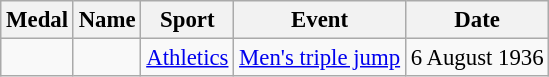<table class="wikitable" style="font-size: 95%;">
<tr>
<th>Medal</th>
<th>Name</th>
<th>Sport</th>
<th>Event</th>
<th>Date</th>
</tr>
<tr>
<td></td>
<td></td>
<td><a href='#'>Athletics</a></td>
<td><a href='#'>Men's triple jump</a></td>
<td>6 August 1936</td>
</tr>
</table>
